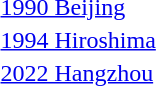<table>
<tr>
<td><a href='#'>1990 Beijing</a></td>
<td></td>
<td></td>
<td></td>
</tr>
<tr>
<td><a href='#'>1994 Hiroshima</a></td>
<td></td>
<td></td>
<td></td>
</tr>
<tr>
<td><a href='#'>2022 Hangzhou</a></td>
<td></td>
<td></td>
<td></td>
</tr>
</table>
